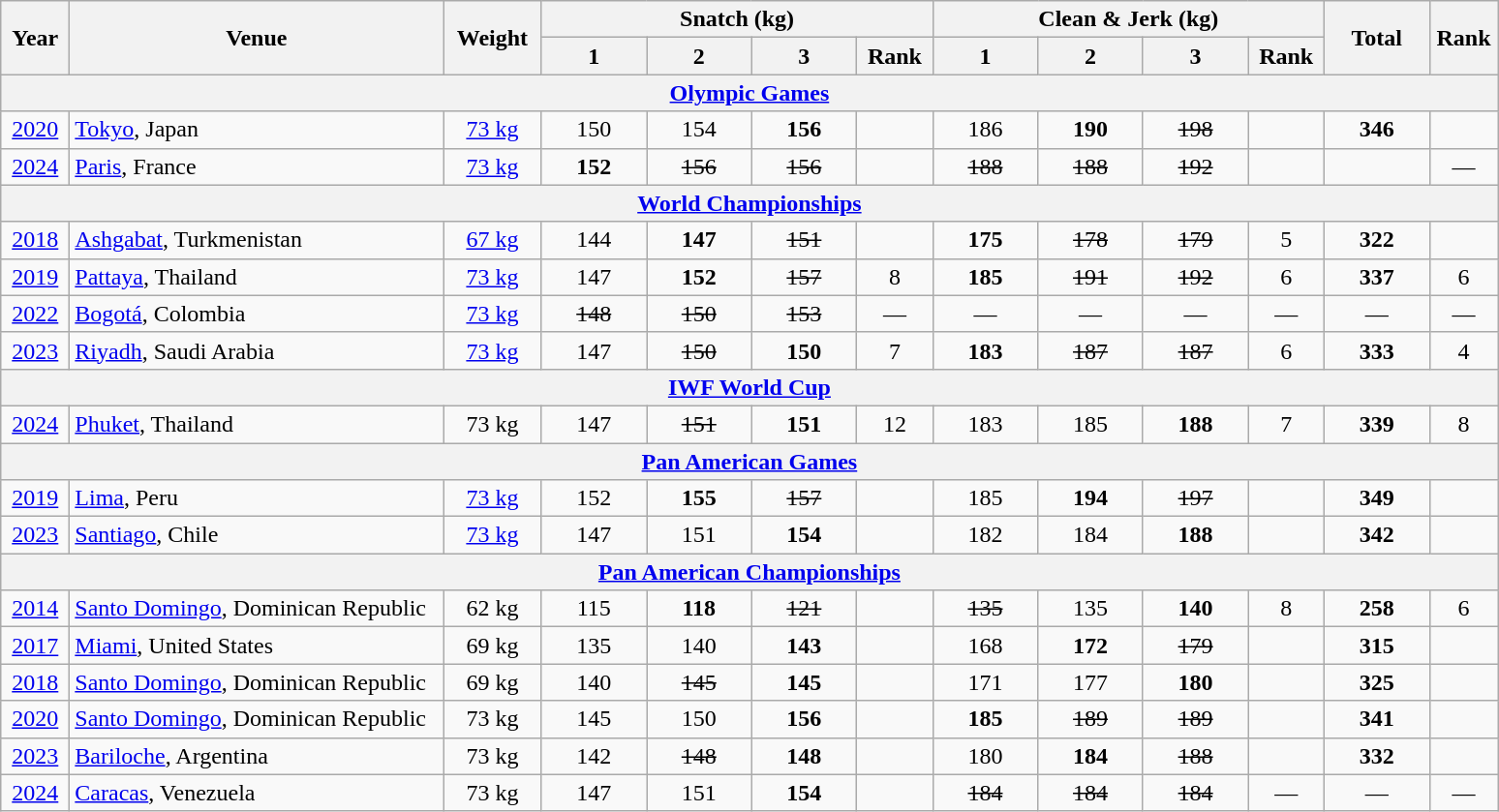<table class="wikitable" style="text-align:center;">
<tr>
<th rowspan=2 width=40>Year</th>
<th rowspan=2 width=250>Venue</th>
<th rowspan=2 width=60>Weight</th>
<th colspan=4>Snatch (kg)</th>
<th colspan=4>Clean & Jerk (kg)</th>
<th rowspan=2 width=65>Total</th>
<th rowspan=2 width=40>Rank</th>
</tr>
<tr>
<th width=65>1</th>
<th width=65>2</th>
<th width=65>3</th>
<th width=45>Rank</th>
<th width=65>1</th>
<th width=65>2</th>
<th width=65>3</th>
<th width=45>Rank</th>
</tr>
<tr>
<th colspan=13><a href='#'>Olympic Games</a></th>
</tr>
<tr>
<td><a href='#'>2020</a></td>
<td align=left><a href='#'>Tokyo</a>, Japan</td>
<td><a href='#'>73 kg</a></td>
<td>150</td>
<td>154</td>
<td><strong>156</strong></td>
<td></td>
<td>186</td>
<td><strong>190</strong></td>
<td><s>198</s></td>
<td></td>
<td><strong>346</strong></td>
<td></td>
</tr>
<tr>
<td><a href='#'>2024</a></td>
<td align=left><a href='#'>Paris</a>, France</td>
<td><a href='#'>73 kg</a></td>
<td><strong>152</strong></td>
<td><s>156</s></td>
<td><s>156</s></td>
<td></td>
<td><s>188</s></td>
<td><s>188</s></td>
<td><s>192</s></td>
<td></td>
<td></td>
<td>—</td>
</tr>
<tr>
<th colspan=13><a href='#'>World Championships</a></th>
</tr>
<tr>
<td><a href='#'>2018</a></td>
<td align=left><a href='#'>Ashgabat</a>, Turkmenistan</td>
<td><a href='#'>67 kg</a></td>
<td>144</td>
<td><strong>147</strong></td>
<td><s>151</s></td>
<td></td>
<td><strong>175</strong></td>
<td><s>178</s></td>
<td><s>179</s></td>
<td>5</td>
<td><strong>322</strong></td>
<td></td>
</tr>
<tr>
<td><a href='#'>2019</a></td>
<td align=left><a href='#'>Pattaya</a>, Thailand</td>
<td><a href='#'>73 kg</a></td>
<td>147</td>
<td><strong>152</strong></td>
<td><s>157</s></td>
<td>8</td>
<td><strong>185</strong></td>
<td><s>191</s></td>
<td><s>192</s></td>
<td>6</td>
<td><strong>337</strong></td>
<td>6</td>
</tr>
<tr>
<td><a href='#'>2022</a></td>
<td align=left><a href='#'>Bogotá</a>, Colombia</td>
<td><a href='#'>73 kg</a></td>
<td><s>148</s></td>
<td><s>150</s></td>
<td><s>153</s></td>
<td>—</td>
<td>—</td>
<td>—</td>
<td>—</td>
<td>—</td>
<td>—</td>
<td>—</td>
</tr>
<tr>
<td><a href='#'>2023</a></td>
<td align=left><a href='#'>Riyadh</a>, Saudi Arabia</td>
<td><a href='#'>73 kg</a></td>
<td>147</td>
<td><s>150</s></td>
<td><strong>150</strong></td>
<td>7</td>
<td><strong>183</strong></td>
<td><s>187</s></td>
<td><s>187</s></td>
<td>6</td>
<td><strong>333</strong></td>
<td>4</td>
</tr>
<tr>
<th colspan=13><a href='#'>IWF World Cup</a></th>
</tr>
<tr>
<td><a href='#'>2024</a></td>
<td align=left><a href='#'>Phuket</a>, Thailand</td>
<td>73 kg</td>
<td>147</td>
<td><s>151</s></td>
<td><strong>151</strong></td>
<td>12</td>
<td>183</td>
<td>185</td>
<td><strong>188</strong></td>
<td>7</td>
<td><strong>339</strong></td>
<td>8</td>
</tr>
<tr>
<th colspan=13><a href='#'>Pan American Games</a></th>
</tr>
<tr>
<td><a href='#'>2019</a></td>
<td align=left><a href='#'>Lima</a>, Peru</td>
<td><a href='#'>73 kg</a></td>
<td>152</td>
<td><strong>155</strong></td>
<td><s>157</s></td>
<td></td>
<td>185</td>
<td><strong>194</strong></td>
<td><s>197</s></td>
<td></td>
<td><strong>349</strong></td>
<td></td>
</tr>
<tr>
<td><a href='#'>2023</a></td>
<td align=left><a href='#'>Santiago</a>, Chile</td>
<td><a href='#'>73 kg</a></td>
<td>147</td>
<td>151</td>
<td><strong>154</strong></td>
<td></td>
<td>182</td>
<td>184</td>
<td><strong>188</strong></td>
<td></td>
<td><strong>342</strong></td>
<td></td>
</tr>
<tr>
<th colspan=13><a href='#'>Pan American Championships</a></th>
</tr>
<tr>
<td><a href='#'>2014</a></td>
<td align=left><a href='#'>Santo Domingo</a>, Dominican Republic</td>
<td>62 kg</td>
<td>115</td>
<td><strong>118</strong></td>
<td><s>121</s></td>
<td></td>
<td><s>135</s></td>
<td>135</td>
<td><strong>140</strong></td>
<td>8</td>
<td><strong>258</strong></td>
<td>6</td>
</tr>
<tr>
<td><a href='#'>2017</a></td>
<td align=left><a href='#'>Miami</a>, United States</td>
<td>69 kg</td>
<td>135</td>
<td>140</td>
<td><strong>143</strong></td>
<td></td>
<td>168</td>
<td><strong>172</strong></td>
<td><s>179</s></td>
<td></td>
<td><strong>315</strong></td>
<td></td>
</tr>
<tr>
<td><a href='#'>2018</a></td>
<td align=left><a href='#'>Santo Domingo</a>, Dominican Republic</td>
<td>69 kg</td>
<td>140</td>
<td><s>145</s></td>
<td><strong>145</strong></td>
<td></td>
<td>171</td>
<td>177</td>
<td><strong>180</strong></td>
<td></td>
<td><strong>325</strong></td>
<td></td>
</tr>
<tr>
<td><a href='#'>2020</a></td>
<td align=left><a href='#'>Santo Domingo</a>, Dominican Republic</td>
<td>73 kg</td>
<td>145</td>
<td>150</td>
<td><strong>156</strong></td>
<td></td>
<td><strong>185</strong></td>
<td><s>189</s></td>
<td><s>189</s></td>
<td></td>
<td><strong>341</strong></td>
<td></td>
</tr>
<tr>
<td><a href='#'>2023</a></td>
<td align=left><a href='#'>Bariloche</a>, Argentina</td>
<td>73 kg</td>
<td>142</td>
<td><s>148</s></td>
<td><strong>148</strong></td>
<td></td>
<td>180</td>
<td><strong>184</strong></td>
<td><s>188</s></td>
<td></td>
<td><strong>332</strong></td>
<td></td>
</tr>
<tr>
<td><a href='#'>2024</a></td>
<td align=left><a href='#'>Caracas</a>, Venezuela</td>
<td>73 kg</td>
<td>147</td>
<td>151</td>
<td><strong>154</strong></td>
<td></td>
<td><s>184</s></td>
<td><s>184</s></td>
<td><s>184</s></td>
<td>—</td>
<td>—</td>
<td>—</td>
</tr>
</table>
